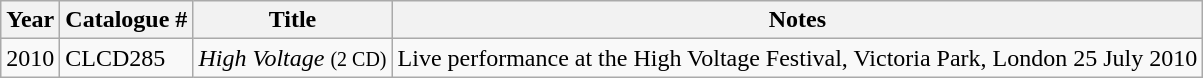<table class="wikitable">
<tr>
<th>Year</th>
<th>Catalogue #</th>
<th>Title</th>
<th>Notes</th>
</tr>
<tr>
<td>2010</td>
<td>CLCD285</td>
<td><em>High Voltage</em> <small>(2 CD)</small></td>
<td>Live performance at the High Voltage Festival, Victoria Park, London 25 July 2010</td>
</tr>
</table>
